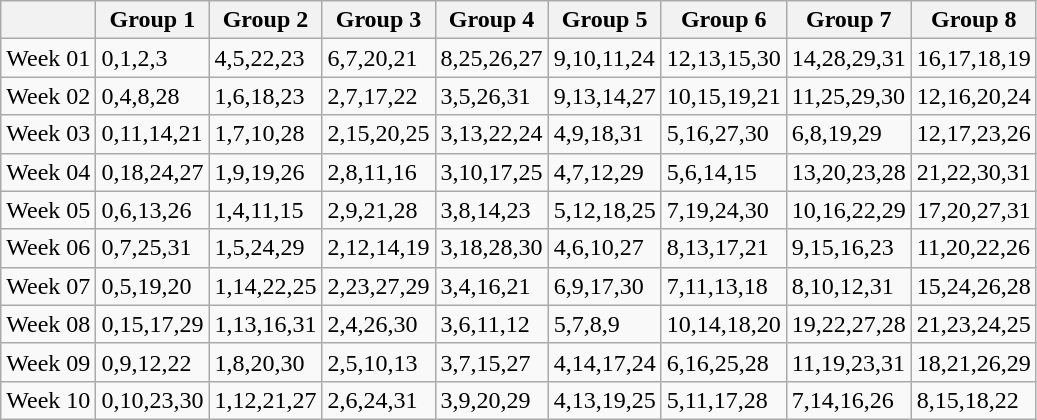<table class="wikitable">
<tr>
<th></th>
<th>Group 1</th>
<th>Group 2</th>
<th>Group 3</th>
<th>Group 4</th>
<th>Group 5</th>
<th>Group 6</th>
<th>Group 7</th>
<th>Group 8</th>
</tr>
<tr>
<td>Week 01</td>
<td>0,1,2,3</td>
<td>4,5,22,23</td>
<td>6,7,20,21</td>
<td>8,25,26,27</td>
<td>9,10,11,24</td>
<td>12,13,15,30</td>
<td>14,28,29,31</td>
<td>16,17,18,19</td>
</tr>
<tr>
<td>Week 02</td>
<td>0,4,8,28</td>
<td>1,6,18,23</td>
<td>2,7,17,22</td>
<td>3,5,26,31</td>
<td>9,13,14,27</td>
<td>10,15,19,21</td>
<td>11,25,29,30</td>
<td>12,16,20,24</td>
</tr>
<tr>
<td>Week 03</td>
<td>0,11,14,21</td>
<td>1,7,10,28</td>
<td>2,15,20,25</td>
<td>3,13,22,24</td>
<td>4,9,18,31</td>
<td>5,16,27,30</td>
<td>6,8,19,29</td>
<td>12,17,23,26</td>
</tr>
<tr>
<td>Week 04</td>
<td>0,18,24,27</td>
<td>1,9,19,26</td>
<td>2,8,11,16</td>
<td>3,10,17,25</td>
<td>4,7,12,29</td>
<td>5,6,14,15</td>
<td>13,20,23,28</td>
<td>21,22,30,31</td>
</tr>
<tr>
<td>Week 05</td>
<td>0,6,13,26</td>
<td>1,4,11,15</td>
<td>2,9,21,28</td>
<td>3,8,14,23</td>
<td>5,12,18,25</td>
<td>7,19,24,30</td>
<td>10,16,22,29</td>
<td>17,20,27,31</td>
</tr>
<tr>
<td>Week 06</td>
<td>0,7,25,31</td>
<td>1,5,24,29</td>
<td>2,12,14,19</td>
<td>3,18,28,30</td>
<td>4,6,10,27</td>
<td>8,13,17,21</td>
<td>9,15,16,23</td>
<td>11,20,22,26</td>
</tr>
<tr>
<td>Week 07</td>
<td>0,5,19,20</td>
<td>1,14,22,25</td>
<td>2,23,27,29</td>
<td>3,4,16,21</td>
<td>6,9,17,30</td>
<td>7,11,13,18</td>
<td>8,10,12,31</td>
<td>15,24,26,28</td>
</tr>
<tr>
<td>Week 08</td>
<td>0,15,17,29</td>
<td>1,13,16,31</td>
<td>2,4,26,30</td>
<td>3,6,11,12</td>
<td>5,7,8,9</td>
<td>10,14,18,20</td>
<td>19,22,27,28</td>
<td>21,23,24,25</td>
</tr>
<tr>
<td>Week 09</td>
<td>0,9,12,22</td>
<td>1,8,20,30</td>
<td>2,5,10,13</td>
<td>3,7,15,27</td>
<td>4,14,17,24</td>
<td>6,16,25,28</td>
<td>11,19,23,31</td>
<td>18,21,26,29</td>
</tr>
<tr>
<td>Week 10</td>
<td>0,10,23,30</td>
<td>1,12,21,27</td>
<td>2,6,24,31</td>
<td>3,9,20,29</td>
<td>4,13,19,25</td>
<td>5,11,17,28</td>
<td>7,14,16,26</td>
<td>8,15,18,22</td>
</tr>
</table>
